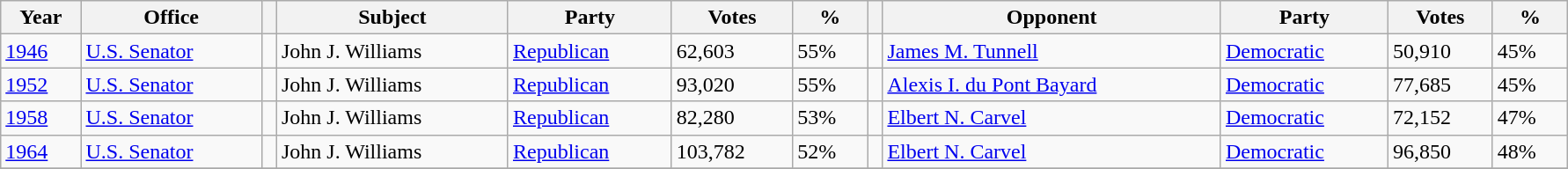<table class=wikitable style="width: 94%" style="text-align: center;" align="center">
<tr>
<th>Year</th>
<th>Office</th>
<th></th>
<th>Subject</th>
<th>Party</th>
<th>Votes</th>
<th>%</th>
<th></th>
<th>Opponent</th>
<th>Party</th>
<th>Votes</th>
<th>%</th>
</tr>
<tr>
<td><a href='#'>1946</a></td>
<td><a href='#'>U.S. Senator</a></td>
<td></td>
<td>John J. Williams</td>
<td><a href='#'>Republican</a></td>
<td>62,603</td>
<td>55%</td>
<td></td>
<td><a href='#'>James M. Tunnell</a></td>
<td><a href='#'>Democratic</a></td>
<td>50,910</td>
<td>45%</td>
</tr>
<tr>
<td><a href='#'>1952</a></td>
<td><a href='#'>U.S. Senator</a></td>
<td></td>
<td>John J. Williams</td>
<td><a href='#'>Republican</a></td>
<td>93,020</td>
<td>55%</td>
<td></td>
<td><a href='#'>Alexis I. du Pont Bayard</a></td>
<td><a href='#'>Democratic</a></td>
<td>77,685</td>
<td>45%</td>
</tr>
<tr>
<td><a href='#'>1958</a></td>
<td><a href='#'>U.S. Senator</a></td>
<td></td>
<td>John J. Williams</td>
<td><a href='#'>Republican</a></td>
<td>82,280</td>
<td>53%</td>
<td></td>
<td><a href='#'>Elbert N. Carvel</a></td>
<td><a href='#'>Democratic</a></td>
<td>72,152</td>
<td>47%</td>
</tr>
<tr>
<td><a href='#'>1964</a></td>
<td><a href='#'>U.S. Senator</a></td>
<td></td>
<td>John J. Williams</td>
<td><a href='#'>Republican</a></td>
<td>103,782</td>
<td>52%</td>
<td></td>
<td><a href='#'>Elbert N. Carvel</a></td>
<td><a href='#'>Democratic</a></td>
<td>96,850</td>
<td>48%</td>
</tr>
<tr>
</tr>
</table>
